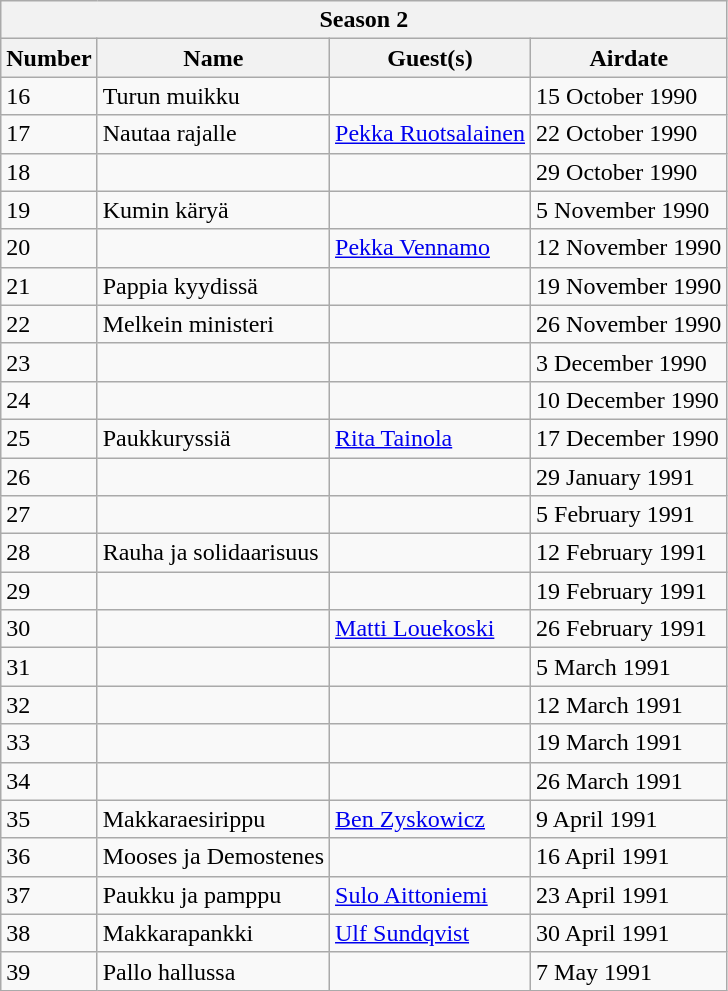<table class="wikitable">
<tr>
<th colspan="4">Season 2</th>
</tr>
<tr>
<th>Number</th>
<th>Name</th>
<th>Guest(s)</th>
<th>Airdate</th>
</tr>
<tr>
<td>16</td>
<td>Turun muikku</td>
<td></td>
<td>15 October 1990</td>
</tr>
<tr>
<td>17</td>
<td>Nautaa rajalle</td>
<td><a href='#'>Pekka Ruotsalainen</a></td>
<td>22 October 1990</td>
</tr>
<tr>
<td>18</td>
<td></td>
<td></td>
<td>29 October 1990</td>
</tr>
<tr>
<td>19</td>
<td>Kumin käryä</td>
<td></td>
<td>5 November 1990</td>
</tr>
<tr>
<td>20</td>
<td></td>
<td><a href='#'>Pekka Vennamo</a></td>
<td>12 November 1990</td>
</tr>
<tr>
<td>21</td>
<td>Pappia kyydissä</td>
<td></td>
<td>19 November 1990</td>
</tr>
<tr>
<td>22</td>
<td>Melkein ministeri</td>
<td></td>
<td>26 November 1990</td>
</tr>
<tr>
<td>23</td>
<td></td>
<td></td>
<td>3 December 1990</td>
</tr>
<tr>
<td>24</td>
<td></td>
<td></td>
<td>10 December 1990</td>
</tr>
<tr>
<td>25</td>
<td>Paukkuryssiä</td>
<td><a href='#'>Rita Tainola</a></td>
<td>17 December 1990</td>
</tr>
<tr>
<td>26</td>
<td></td>
<td></td>
<td>29 January 1991</td>
</tr>
<tr>
<td>27</td>
<td></td>
<td></td>
<td>5 February 1991</td>
</tr>
<tr>
<td>28</td>
<td>Rauha ja solidaarisuus</td>
<td></td>
<td>12 February 1991</td>
</tr>
<tr>
<td>29</td>
<td></td>
<td></td>
<td>19 February 1991</td>
</tr>
<tr>
<td>30</td>
<td></td>
<td><a href='#'>Matti Louekoski</a></td>
<td>26 February 1991</td>
</tr>
<tr>
<td>31</td>
<td></td>
<td></td>
<td>5 March 1991</td>
</tr>
<tr>
<td>32</td>
<td></td>
<td></td>
<td>12 March 1991</td>
</tr>
<tr>
<td>33</td>
<td></td>
<td></td>
<td>19 March 1991</td>
</tr>
<tr>
<td>34</td>
<td></td>
<td></td>
<td>26 March 1991</td>
</tr>
<tr>
<td>35</td>
<td>Makkaraesirippu</td>
<td><a href='#'>Ben Zyskowicz</a></td>
<td>9 April 1991</td>
</tr>
<tr>
<td>36</td>
<td>Mooses ja Demostenes</td>
<td></td>
<td>16 April 1991</td>
</tr>
<tr>
<td>37</td>
<td>Paukku ja pamppu</td>
<td><a href='#'>Sulo Aittoniemi</a></td>
<td>23 April 1991</td>
</tr>
<tr>
<td>38</td>
<td>Makkarapankki</td>
<td><a href='#'>Ulf Sundqvist</a></td>
<td>30 April 1991</td>
</tr>
<tr>
<td>39</td>
<td>Pallo hallussa</td>
<td></td>
<td>7 May 1991</td>
</tr>
</table>
